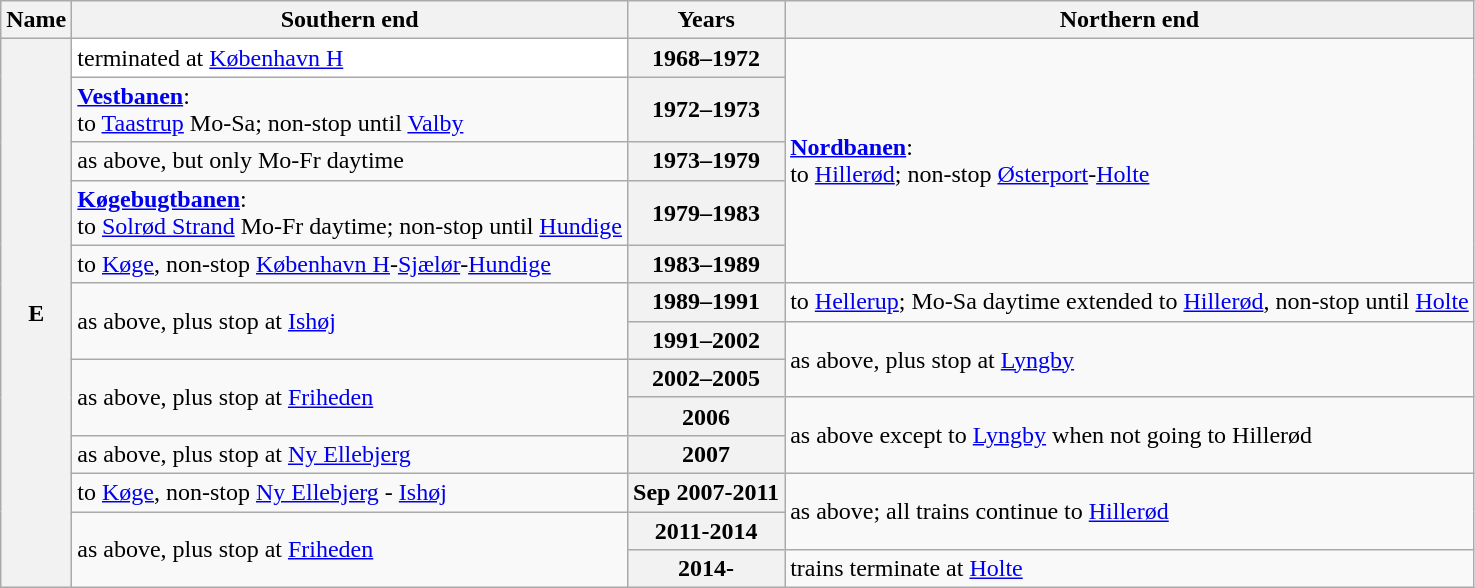<table class=wikitable>
<tr>
<th>Name</th>
<th>Southern end</th>
<th>Years</th>
<th>Northern end</th>
</tr>
<tr>
<th rowspan=13>E</th>
<td style="background:white">terminated at <a href='#'>København H</a></td>
<th>1968–1972</th>
<td rowspan=5><strong><a href='#'>Nordbanen</a></strong>:<br> to <a href='#'>Hillerød</a>; non-stop <a href='#'>Østerport</a>-<a href='#'>Holte</a></td>
</tr>
<tr>
<td><strong><a href='#'>Vestbanen</a></strong>:<br> to <a href='#'>Taastrup</a> Mo-Sa; non-stop until <a href='#'>Valby</a></td>
<th>1972–1973</th>
</tr>
<tr>
<td>as above, but only Mo-Fr daytime</td>
<th>1973–1979</th>
</tr>
<tr>
<td><strong><a href='#'>Køgebugtbanen</a></strong>:<br> to <a href='#'>Solrød Strand</a> Mo-Fr daytime; non-stop until <a href='#'>Hundige</a></td>
<th>1979–1983</th>
</tr>
<tr>
<td>to <a href='#'>Køge</a>, non-stop <a href='#'>København H</a>-<a href='#'>Sjælør</a>-<a href='#'>Hundige</a></td>
<th>1983–1989</th>
</tr>
<tr>
<td rowspan=2>as above, plus stop at <a href='#'>Ishøj</a></td>
<th>1989–1991</th>
<td>to <a href='#'>Hellerup</a>; Mo-Sa daytime extended to <a href='#'>Hillerød</a>, non-stop until <a href='#'>Holte</a></td>
</tr>
<tr>
<th>1991–2002</th>
<td rowspan=2>as above, plus stop at <a href='#'>Lyngby</a></td>
</tr>
<tr>
<td rowspan=2>as above, plus stop at <a href='#'>Friheden</a></td>
<th>2002–2005</th>
</tr>
<tr>
<th>2006</th>
<td rowspan=2>as above except to <a href='#'>Lyngby</a> when not going to Hillerød</td>
</tr>
<tr>
<td>as above, plus stop at <a href='#'>Ny Ellebjerg</a></td>
<th>2007</th>
</tr>
<tr>
<td>to <a href='#'>Køge</a>, non-stop <a href='#'>Ny Ellebjerg</a> - <a href='#'>Ishøj</a></td>
<th>Sep 2007-2011</th>
<td rowspan=2>as above; all trains continue to <a href='#'>Hillerød</a></td>
</tr>
<tr>
<td rowspan=2>as above, plus stop at <a href='#'>Friheden</a></td>
<th>2011-2014</th>
</tr>
<tr>
<th>2014-</th>
<td>trains terminate at <a href='#'>Holte</a></td>
</tr>
</table>
